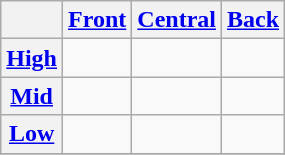<table class='wikitable' style="text-align: center">
<tr>
<th colspan= "1"></th>
<th><a href='#'>Front</a></th>
<th><a href='#'>Central</a></th>
<th><a href='#'>Back</a></th>
</tr>
<tr>
<th><a href='#'>High</a></th>
<td></td>
<td></td>
<td></td>
</tr>
<tr>
<th><a href='#'>Mid</a></th>
<td></td>
<td></td>
<td></td>
</tr>
<tr>
<th><a href='#'>Low</a></th>
<td></td>
<td></td>
<td></td>
</tr>
<tr>
</tr>
</table>
